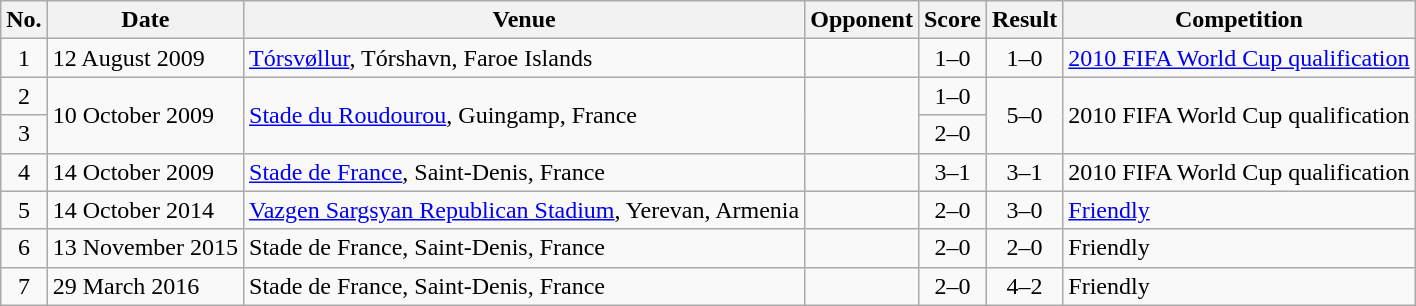<table class="wikitable sortable">
<tr>
<th>No.</th>
<th>Date</th>
<th>Venue</th>
<th>Opponent</th>
<th>Score</th>
<th>Result</th>
<th>Competition</th>
</tr>
<tr>
<td align=center>1</td>
<td>12 August 2009</td>
<td><a href='#'>Tórsvøllur</a>, Tórshavn, Faroe Islands</td>
<td></td>
<td align=center>1–0</td>
<td align=center>1–0</td>
<td><a href='#'>2010 FIFA World Cup qualification</a></td>
</tr>
<tr>
<td align=center>2</td>
<td rowspan=2>10 October 2009</td>
<td rowspan=2><a href='#'>Stade du Roudourou</a>, Guingamp, France</td>
<td rowspan=2></td>
<td align="center">1–0</td>
<td rowspan=2 align=center>5–0</td>
<td rowspan="2">2010 FIFA World Cup qualification</td>
</tr>
<tr>
<td align=center>3</td>
<td align=center>2–0</td>
</tr>
<tr>
<td align=center>4</td>
<td>14 October 2009</td>
<td><a href='#'>Stade de France</a>, Saint-Denis, France</td>
<td></td>
<td align=center>3–1</td>
<td align=center>3–1</td>
<td>2010 FIFA World Cup qualification</td>
</tr>
<tr>
<td align=center>5</td>
<td>14 October 2014</td>
<td><a href='#'>Vazgen Sargsyan Republican Stadium</a>, Yerevan, Armenia</td>
<td></td>
<td align=center>2–0</td>
<td align=center>3–0</td>
<td><a href='#'>Friendly</a></td>
</tr>
<tr>
<td align=center>6</td>
<td>13 November 2015</td>
<td>Stade de France, Saint-Denis, France</td>
<td></td>
<td align=center>2–0</td>
<td align=center>2–0</td>
<td>Friendly</td>
</tr>
<tr>
<td align=center>7</td>
<td>29 March 2016</td>
<td>Stade de France, Saint-Denis, France</td>
<td></td>
<td align=center>2–0</td>
<td align=center>4–2</td>
<td>Friendly</td>
</tr>
</table>
